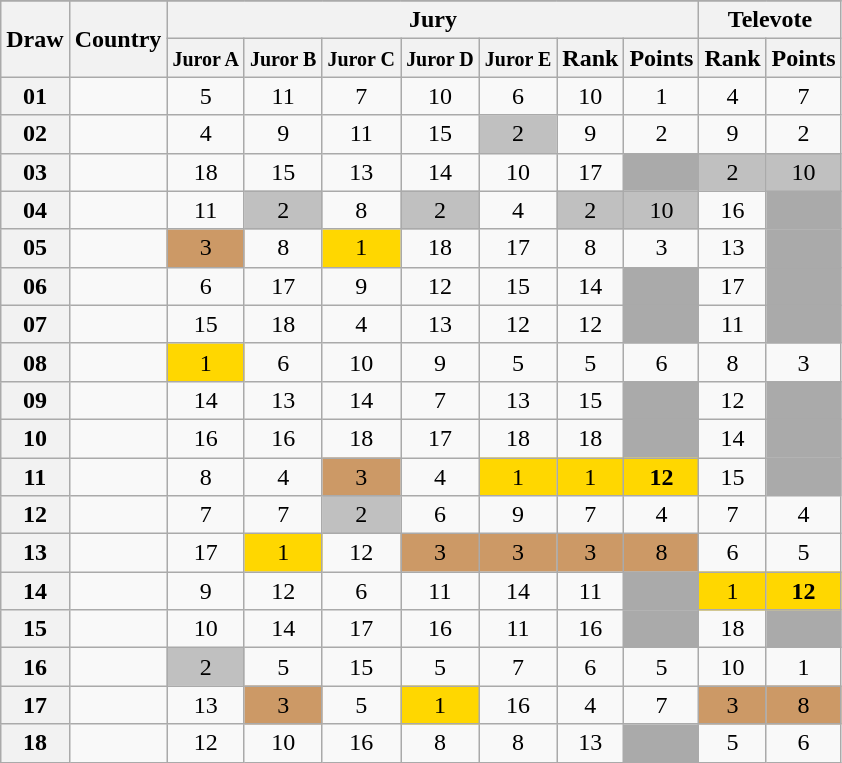<table class="sortable wikitable collapsible plainrowheaders" style="text-align:center;">
<tr>
</tr>
<tr>
<th scope="col" rowspan="2">Draw</th>
<th scope="col" rowspan="2">Country</th>
<th scope="col" colspan="7">Jury</th>
<th scope="col" colspan="2">Televote</th>
</tr>
<tr>
<th scope="col"><small>Juror A</small></th>
<th scope="col"><small>Juror B</small></th>
<th scope="col"><small>Juror C</small></th>
<th scope="col"><small>Juror D</small></th>
<th scope="col"><small>Juror E</small></th>
<th scope="col">Rank</th>
<th scope="col">Points</th>
<th scope="col">Rank</th>
<th scope="col">Points</th>
</tr>
<tr>
<th scope="row" style="text-align:center;">01</th>
<td style="text-align:left;"></td>
<td>5</td>
<td>11</td>
<td>7</td>
<td>10</td>
<td>6</td>
<td>10</td>
<td>1</td>
<td>4</td>
<td>7</td>
</tr>
<tr>
<th scope="row" style="text-align:center;">02</th>
<td style="text-align:left;"></td>
<td>4</td>
<td>9</td>
<td>11</td>
<td>15</td>
<td style="background:silver;">2</td>
<td>9</td>
<td>2</td>
<td>9</td>
<td>2</td>
</tr>
<tr>
<th scope="row" style="text-align:center;">03</th>
<td style="text-align:left;"></td>
<td>18</td>
<td>15</td>
<td>13</td>
<td>14</td>
<td>10</td>
<td>17</td>
<td style="background:#AAAAAA;"></td>
<td style="background:silver;">2</td>
<td style="background:silver;">10</td>
</tr>
<tr>
<th scope="row" style="text-align:center;">04</th>
<td style="text-align:left;"></td>
<td>11</td>
<td style="background:silver;">2</td>
<td>8</td>
<td style="background:silver;">2</td>
<td>4</td>
<td style="background:silver;">2</td>
<td style="background:silver;">10</td>
<td>16</td>
<td style="background:#AAAAAA;"></td>
</tr>
<tr>
<th scope="row" style="text-align:center;">05</th>
<td style="text-align:left;"></td>
<td style="background:#CC9966;">3</td>
<td>8</td>
<td style="background:gold;">1</td>
<td>18</td>
<td>17</td>
<td>8</td>
<td>3</td>
<td>13</td>
<td style="background:#AAAAAA;"></td>
</tr>
<tr>
<th scope="row" style="text-align:center;">06</th>
<td style="text-align:left;"></td>
<td>6</td>
<td>17</td>
<td>9</td>
<td>12</td>
<td>15</td>
<td>14</td>
<td style="background:#AAAAAA;"></td>
<td>17</td>
<td style="background:#AAAAAA;"></td>
</tr>
<tr>
<th scope="row" style="text-align:center;">07</th>
<td style="text-align:left;"></td>
<td>15</td>
<td>18</td>
<td>4</td>
<td>13</td>
<td>12</td>
<td>12</td>
<td style="background:#AAAAAA;"></td>
<td>11</td>
<td style="background:#AAAAAA;"></td>
</tr>
<tr>
<th scope="row" style="text-align:center;">08</th>
<td style="text-align:left;"></td>
<td style="background:gold;">1</td>
<td>6</td>
<td>10</td>
<td>9</td>
<td>5</td>
<td>5</td>
<td>6</td>
<td>8</td>
<td>3</td>
</tr>
<tr>
<th scope="row" style="text-align:center;">09</th>
<td style="text-align:left;"></td>
<td>14</td>
<td>13</td>
<td>14</td>
<td>7</td>
<td>13</td>
<td>15</td>
<td style="background:#AAAAAA;"></td>
<td>12</td>
<td style="background:#AAAAAA;"></td>
</tr>
<tr>
<th scope="row" style="text-align:center;">10</th>
<td style="text-align:left;"></td>
<td>16</td>
<td>16</td>
<td>18</td>
<td>17</td>
<td>18</td>
<td>18</td>
<td style="background:#AAAAAA;"></td>
<td>14</td>
<td style="background:#AAAAAA;"></td>
</tr>
<tr>
<th scope="row" style="text-align:center;">11</th>
<td style="text-align:left;"></td>
<td>8</td>
<td>4</td>
<td style="background:#CC9966;">3</td>
<td>4</td>
<td style="background:gold;">1</td>
<td style="background:gold;">1</td>
<td style="background:gold;"><strong>12</strong></td>
<td>15</td>
<td style="background:#AAAAAA;"></td>
</tr>
<tr>
<th scope="row" style="text-align:center;">12</th>
<td style="text-align:left;"></td>
<td>7</td>
<td>7</td>
<td style="background:silver;">2</td>
<td>6</td>
<td>9</td>
<td>7</td>
<td>4</td>
<td>7</td>
<td>4</td>
</tr>
<tr>
<th scope="row" style="text-align:center;">13</th>
<td style="text-align:left;"></td>
<td>17</td>
<td style="background:gold;">1</td>
<td>12</td>
<td style="background:#CC9966;">3</td>
<td style="background:#CC9966;">3</td>
<td style="background:#CC9966;">3</td>
<td style="background:#CC9966;">8</td>
<td>6</td>
<td>5</td>
</tr>
<tr>
<th scope="row" style="text-align:center;">14</th>
<td style="text-align:left;"></td>
<td>9</td>
<td>12</td>
<td>6</td>
<td>11</td>
<td>14</td>
<td>11</td>
<td style="background:#AAAAAA;"></td>
<td style="background:gold;">1</td>
<td style="background:gold;"><strong>12</strong></td>
</tr>
<tr>
<th scope="row" style="text-align:center;">15</th>
<td style="text-align:left;"></td>
<td>10</td>
<td>14</td>
<td>17</td>
<td>16</td>
<td>11</td>
<td>16</td>
<td style="background:#AAAAAA;"></td>
<td>18</td>
<td style="background:#AAAAAA;"></td>
</tr>
<tr>
<th scope="row" style="text-align:center;">16</th>
<td style="text-align:left;"></td>
<td style="background:silver;">2</td>
<td>5</td>
<td>15</td>
<td>5</td>
<td>7</td>
<td>6</td>
<td>5</td>
<td>10</td>
<td>1</td>
</tr>
<tr>
<th scope="row" style="text-align:center;">17</th>
<td style="text-align:left;"></td>
<td>13</td>
<td style="background:#CC9966;">3</td>
<td>5</td>
<td style="background:gold;">1</td>
<td>16</td>
<td>4</td>
<td>7</td>
<td style="background:#CC9966;">3</td>
<td style="background:#CC9966;">8</td>
</tr>
<tr>
<th scope="row" style="text-align:center;">18</th>
<td style="text-align:left;"></td>
<td>12</td>
<td>10</td>
<td>16</td>
<td>8</td>
<td>8</td>
<td>13</td>
<td style="background:#AAAAAA;"></td>
<td>5</td>
<td>6</td>
</tr>
</table>
